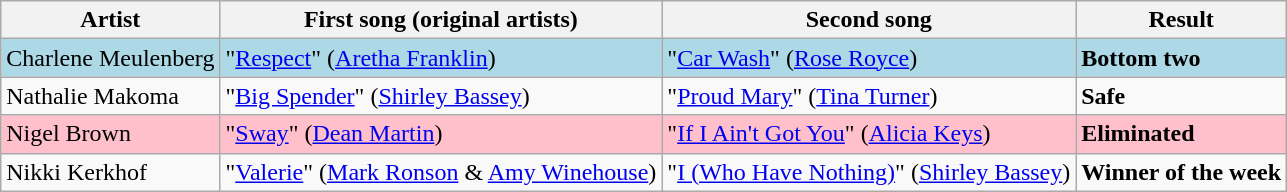<table class=wikitable>
<tr>
<th>Artist</th>
<th>First song (original artists)</th>
<th>Second song</th>
<th>Result</th>
</tr>
<tr style="background:lightblue;">
<td>Charlene Meulenberg</td>
<td>"<a href='#'>Respect</a>" (<a href='#'>Aretha Franklin</a>)</td>
<td>"<a href='#'>Car Wash</a>" (<a href='#'>Rose Royce</a>)</td>
<td><strong>Bottom two</strong></td>
</tr>
<tr>
<td>Nathalie Makoma</td>
<td>"<a href='#'>Big Spender</a>" (<a href='#'>Shirley Bassey</a>)</td>
<td>"<a href='#'>Proud Mary</a>" (<a href='#'>Tina Turner</a>)</td>
<td><strong>Safe</strong></td>
</tr>
<tr style="background:pink;">
<td>Nigel Brown</td>
<td>"<a href='#'>Sway</a>" (<a href='#'>Dean Martin</a>)</td>
<td>"<a href='#'>If I Ain't Got You</a>" (<a href='#'>Alicia Keys</a>)</td>
<td><strong>Eliminated</strong></td>
</tr>
<tr>
<td>Nikki Kerkhof</td>
<td>"<a href='#'>Valerie</a>" (<a href='#'>Mark Ronson</a> & <a href='#'>Amy Winehouse</a>)</td>
<td>"<a href='#'>I (Who Have Nothing)</a>" (<a href='#'>Shirley Bassey</a>)</td>
<td><strong>Winner of the week</strong></td>
</tr>
</table>
